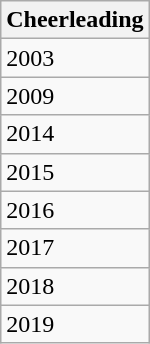<table class="wikitable">
<tr>
<th>Cheerleading</th>
</tr>
<tr>
<td>2003</td>
</tr>
<tr>
<td>2009</td>
</tr>
<tr>
<td>2014</td>
</tr>
<tr>
<td>2015</td>
</tr>
<tr>
<td>2016</td>
</tr>
<tr>
<td>2017</td>
</tr>
<tr>
<td>2018</td>
</tr>
<tr>
<td>2019</td>
</tr>
</table>
